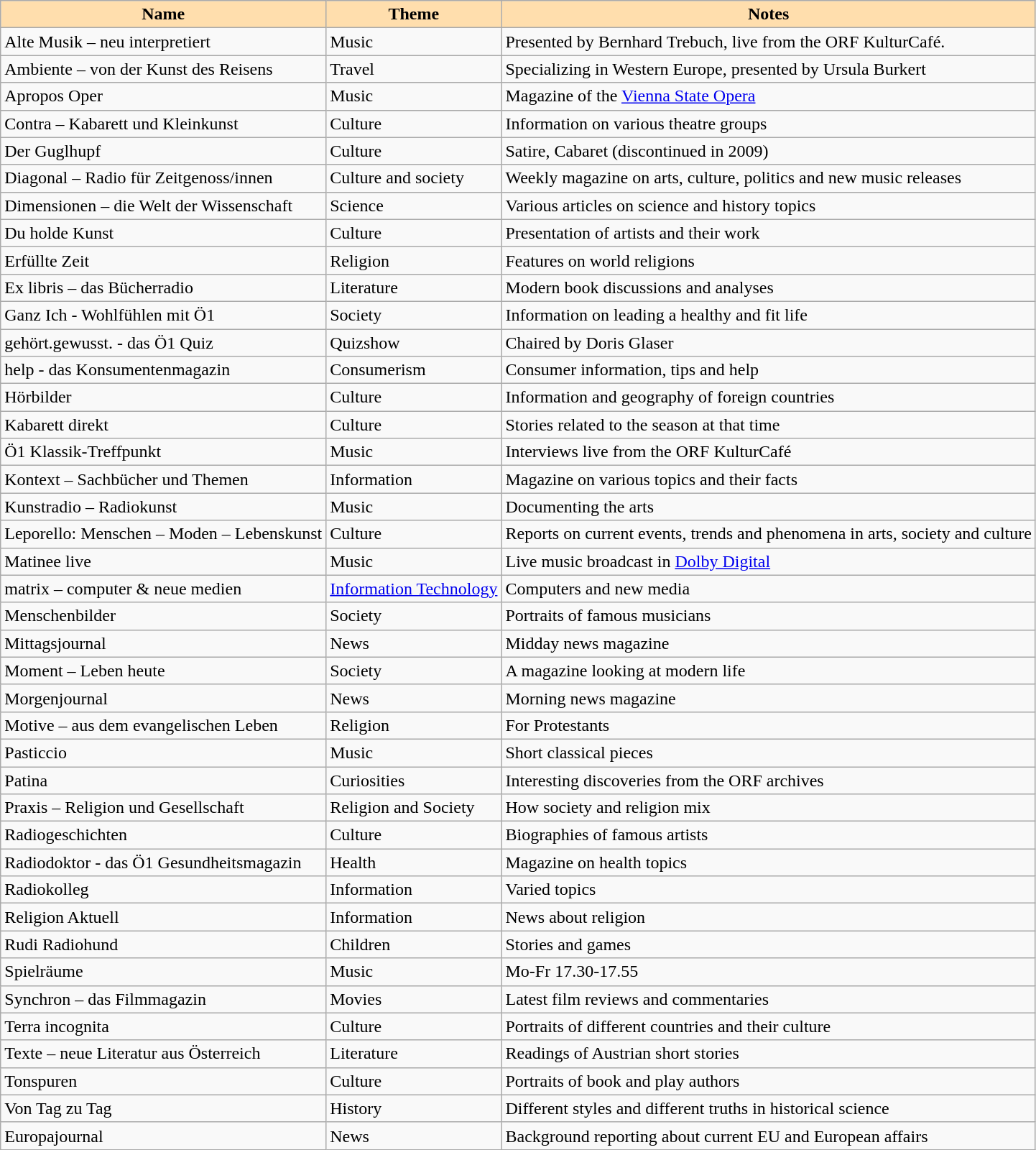<table class="wikitable">
<tr>
<th style="background:#ffdead;">Name</th>
<th style="background:#ffdead;">Theme</th>
<th style="background:#ffdead;">Notes</th>
</tr>
<tr>
<td>Alte Musik – neu interpretiert</td>
<td>Music</td>
<td>Presented by Bernhard Trebuch, live from the ORF KulturCafé.</td>
</tr>
<tr>
<td>Ambiente – von der Kunst des Reisens</td>
<td>Travel</td>
<td>Specializing in Western Europe, presented by Ursula Burkert</td>
</tr>
<tr>
<td>Apropos Oper</td>
<td>Music</td>
<td>Magazine of the <a href='#'>Vienna State Opera</a></td>
</tr>
<tr>
<td>Contra – Kabarett und Kleinkunst</td>
<td>Culture</td>
<td>Information on various theatre groups</td>
</tr>
<tr>
<td>Der Guglhupf</td>
<td>Culture</td>
<td>Satire, Cabaret (discontinued in 2009)</td>
</tr>
<tr>
<td>Diagonal – Radio für Zeitgenoss/innen</td>
<td>Culture and society</td>
<td>Weekly magazine on arts, culture, politics and new music releases</td>
</tr>
<tr>
<td>Dimensionen – die Welt der Wissenschaft</td>
<td>Science</td>
<td>Various articles on science and history topics</td>
</tr>
<tr>
<td>Du holde Kunst</td>
<td>Culture</td>
<td>Presentation of artists and their work</td>
</tr>
<tr>
<td>Erfüllte Zeit</td>
<td>Religion</td>
<td>Features on world religions</td>
</tr>
<tr>
<td>Ex libris – das Bücherradio</td>
<td>Literature</td>
<td>Modern book discussions and analyses</td>
</tr>
<tr>
<td>Ganz Ich - Wohlfühlen mit Ö1</td>
<td>Society</td>
<td>Information on leading a healthy and fit life</td>
</tr>
<tr>
<td>gehört.gewusst. - das Ö1 Quiz</td>
<td>Quizshow</td>
<td>Chaired by Doris Glaser</td>
</tr>
<tr>
<td>help - das Konsumentenmagazin</td>
<td>Consumerism</td>
<td>Consumer information, tips and help</td>
</tr>
<tr>
<td>Hörbilder</td>
<td>Culture</td>
<td>Information and geography of foreign countries</td>
</tr>
<tr>
<td>Kabarett direkt</td>
<td>Culture</td>
<td>Stories related to the season at that time</td>
</tr>
<tr>
<td>Ö1 Klassik-Treffpunkt</td>
<td>Music</td>
<td>Interviews live from the ORF KulturCafé</td>
</tr>
<tr>
<td>Kontext – Sachbücher und Themen</td>
<td>Information</td>
<td>Magazine on various topics and their facts</td>
</tr>
<tr>
<td>Kunstradio – Radiokunst</td>
<td>Music</td>
<td>Documenting the arts</td>
</tr>
<tr>
<td>Leporello: Menschen – Moden – Lebenskunst</td>
<td>Culture</td>
<td>Reports on current events, trends and phenomena in arts, society and culture</td>
</tr>
<tr>
<td>Matinee live</td>
<td>Music</td>
<td>Live music broadcast in <a href='#'>Dolby Digital</a></td>
</tr>
<tr>
<td>matrix – computer & neue medien</td>
<td><a href='#'>Information Technology</a></td>
<td>Computers and new media</td>
</tr>
<tr>
<td>Menschenbilder</td>
<td>Society</td>
<td>Portraits of famous musicians</td>
</tr>
<tr>
<td>Mittagsjournal</td>
<td>News</td>
<td>Midday news magazine</td>
</tr>
<tr>
<td>Moment – Leben heute</td>
<td>Society</td>
<td>A magazine looking at modern life</td>
</tr>
<tr>
<td>Morgenjournal</td>
<td>News</td>
<td>Morning news magazine</td>
</tr>
<tr>
<td>Motive – aus dem evangelischen Leben</td>
<td>Religion</td>
<td>For Protestants</td>
</tr>
<tr>
<td>Pasticcio</td>
<td>Music</td>
<td>Short classical pieces</td>
</tr>
<tr>
<td>Patina</td>
<td>Curiosities</td>
<td>Interesting discoveries from the ORF archives</td>
</tr>
<tr>
<td>Praxis – Religion und Gesellschaft</td>
<td>Religion and Society</td>
<td>How society and religion mix</td>
</tr>
<tr>
<td>Radiogeschichten</td>
<td>Culture</td>
<td>Biographies of famous artists</td>
</tr>
<tr>
<td>Radiodoktor - das Ö1 Gesundheitsmagazin</td>
<td>Health</td>
<td>Magazine on health topics</td>
</tr>
<tr>
<td>Radiokolleg</td>
<td>Information</td>
<td>Varied topics</td>
</tr>
<tr>
<td>Religion Aktuell</td>
<td>Information</td>
<td>News about religion</td>
</tr>
<tr>
<td>Rudi Radiohund</td>
<td>Children</td>
<td>Stories and games</td>
</tr>
<tr>
<td>Spielräume</td>
<td>Music</td>
<td>Mo-Fr 17.30-17.55</td>
</tr>
<tr>
<td>Synchron – das Filmmagazin</td>
<td>Movies</td>
<td>Latest film reviews and commentaries</td>
</tr>
<tr>
<td>Terra incognita</td>
<td>Culture</td>
<td>Portraits of different countries and their culture</td>
</tr>
<tr>
<td>Texte – neue Literatur aus Österreich</td>
<td>Literature</td>
<td>Readings of Austrian short stories</td>
</tr>
<tr>
<td>Tonspuren</td>
<td>Culture</td>
<td>Portraits of book and play authors</td>
</tr>
<tr>
<td>Von Tag zu Tag</td>
<td>History</td>
<td>Different styles and different truths in historical science</td>
</tr>
<tr>
<td>Europajournal</td>
<td>News</td>
<td>Background reporting about current EU and European affairs</td>
</tr>
</table>
